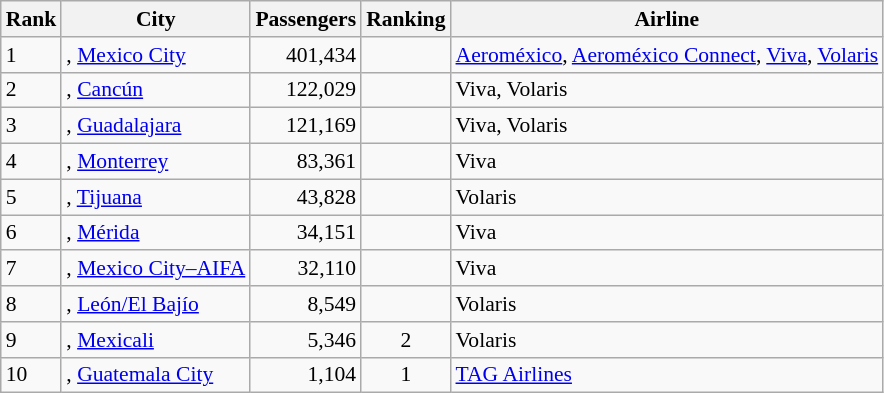<table class="wikitable" style="font-size: 90%" width= align=>
<tr>
<th>Rank</th>
<th>City</th>
<th>Passengers</th>
<th>Ranking</th>
<th>Airline</th>
</tr>
<tr>
<td>1</td>
<td>, <a href='#'>Mexico City</a></td>
<td align="right">401,434</td>
<td align="center"></td>
<td><a href='#'>Aeroméxico</a>, <a href='#'>Aeroméxico Connect</a>, <a href='#'>Viva</a>, <a href='#'>Volaris</a></td>
</tr>
<tr>
<td>2</td>
<td>, <a href='#'>Cancún</a></td>
<td align="right">122,029</td>
<td align="center"></td>
<td>Viva, Volaris</td>
</tr>
<tr>
<td>3</td>
<td>, <a href='#'>Guadalajara</a></td>
<td align="right">121,169</td>
<td align="center"></td>
<td>Viva, Volaris</td>
</tr>
<tr>
<td>4</td>
<td>,  <a href='#'>Monterrey</a></td>
<td align="right">83,361</td>
<td align="center"></td>
<td>Viva</td>
</tr>
<tr>
<td>5</td>
<td>, <a href='#'>Tijuana</a></td>
<td align="right">43,828</td>
<td align="center"></td>
<td>Volaris</td>
</tr>
<tr>
<td>6</td>
<td>, <a href='#'>Mérida</a></td>
<td align="right">34,151</td>
<td align="center"></td>
<td>Viva</td>
</tr>
<tr>
<td>7</td>
<td>, <a href='#'>Mexico City–AIFA</a></td>
<td align="right">32,110</td>
<td align="center"></td>
<td>Viva</td>
</tr>
<tr>
<td>8</td>
<td>, <a href='#'>León/El Bajío</a></td>
<td align="right">8,549</td>
<td align="center"></td>
<td>Volaris</td>
</tr>
<tr>
<td>9</td>
<td>, <a href='#'>Mexicali</a></td>
<td align="right">5,346</td>
<td align="center"> 2</td>
<td>Volaris</td>
</tr>
<tr>
<td>10</td>
<td>, <a href='#'>Guatemala City</a></td>
<td align="right">1,104</td>
<td align="center"> 1</td>
<td><a href='#'>TAG Airlines</a></td>
</tr>
</table>
